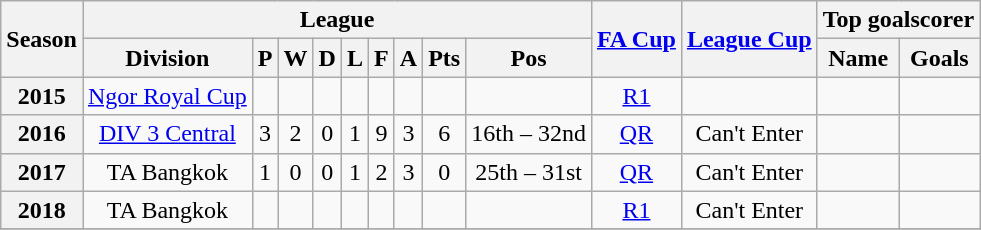<table class="wikitable" style="text-align: center">
<tr>
<th rowspan=2>Season</th>
<th colspan=9>League</th>
<th rowspan=2><a href='#'>FA Cup</a></th>
<th rowspan=2><a href='#'>League Cup</a></th>
<th colspan=2>Top goalscorer</th>
</tr>
<tr>
<th>Division</th>
<th>P</th>
<th>W</th>
<th>D</th>
<th>L</th>
<th>F</th>
<th>A</th>
<th>Pts</th>
<th>Pos</th>
<th>Name</th>
<th>Goals</th>
</tr>
<tr>
<th>2015</th>
<td><a href='#'>Ngor Royal Cup</a></td>
<td></td>
<td></td>
<td></td>
<td></td>
<td></td>
<td></td>
<td></td>
<td></td>
<td><a href='#'>R1</a></td>
<td></td>
<td></td>
<td></td>
</tr>
<tr>
<th>2016</th>
<td><a href='#'>DIV 3 Central</a></td>
<td>3</td>
<td>2</td>
<td>0</td>
<td>1</td>
<td>9</td>
<td>3</td>
<td>6</td>
<td>16th – 32nd</td>
<td><a href='#'>QR</a></td>
<td>Can't Enter</td>
<td></td>
<td></td>
</tr>
<tr>
<th>2017</th>
<td>TA Bangkok</td>
<td>1</td>
<td>0</td>
<td>0</td>
<td>1</td>
<td>2</td>
<td>3</td>
<td>0</td>
<td>25th – 31st</td>
<td><a href='#'>QR</a></td>
<td>Can't Enter</td>
<td></td>
<td></td>
</tr>
<tr>
<th>2018</th>
<td>TA Bangkok</td>
<td></td>
<td></td>
<td></td>
<td></td>
<td></td>
<td></td>
<td></td>
<td></td>
<td><a href='#'>R1</a></td>
<td>Can't Enter</td>
<td></td>
<td></td>
</tr>
<tr>
</tr>
</table>
